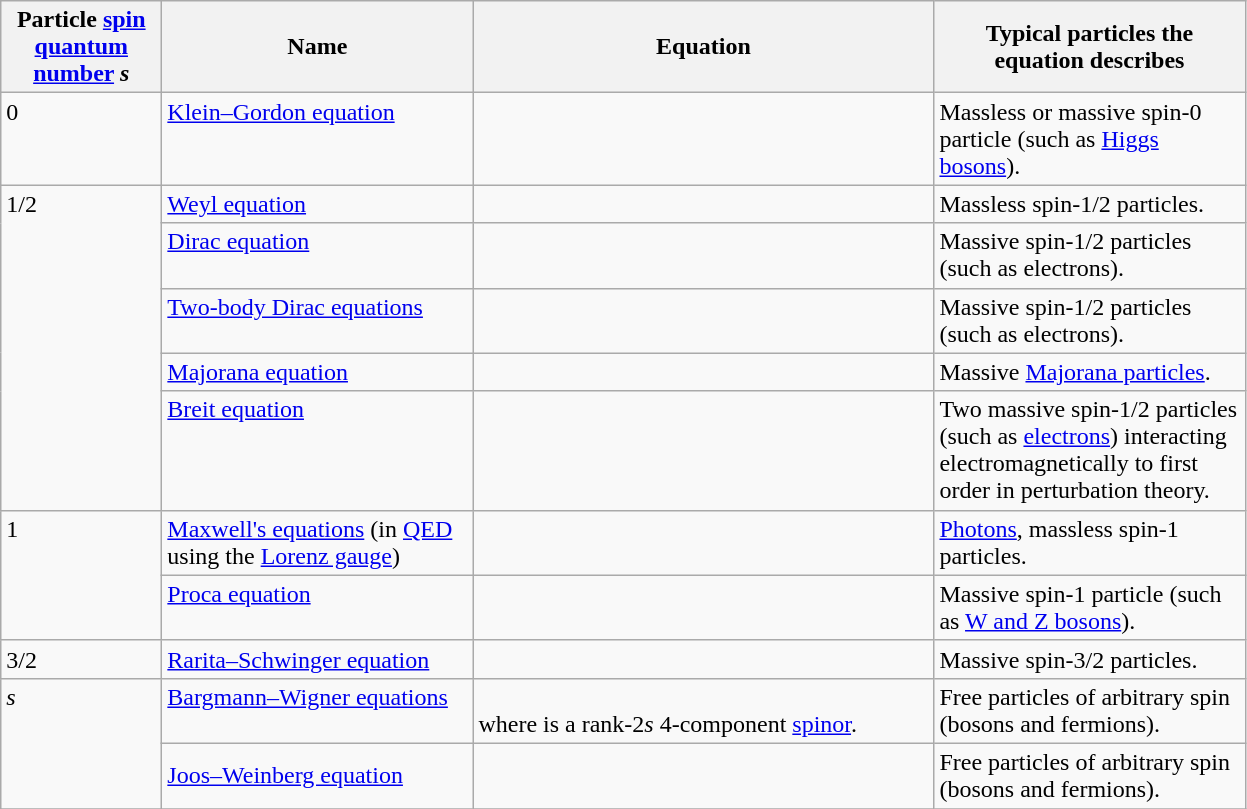<table class="wikitable">
<tr>
<th scope="col" width="100px">Particle <a href='#'>spin quantum number</a> <em>s</em></th>
<th scope="col" width="200px">Name</th>
<th scope="col" width="300px">Equation</th>
<th scope="col" width="200px">Typical particles the equation describes</th>
</tr>
<tr valign="top">
<td>0</td>
<td><a href='#'>Klein–Gordon equation</a></td>
<td></td>
<td>Massless or massive spin-0 particle (such as <a href='#'>Higgs bosons</a>).</td>
</tr>
<tr valign="top">
<td scope="row" rowspan="5">1/2</td>
<td><a href='#'>Weyl equation</a></td>
<td></td>
<td>Massless spin-1/2 particles.</td>
</tr>
<tr valign="top">
<td><a href='#'>Dirac equation</a></td>
<td></td>
<td>Massive spin-1/2 particles (such as electrons).</td>
</tr>
<tr valign="top">
<td><a href='#'>Two-body Dirac equations</a></td>
<td><br></td>
<td>Massive spin-1/2 particles (such as electrons).</td>
</tr>
<tr valign="top">
<td><a href='#'>Majorana equation</a></td>
<td></td>
<td>Massive <a href='#'>Majorana particles</a>.</td>
</tr>
<tr valign="top">
<td><a href='#'>Breit equation</a></td>
<td></td>
<td>Two massive spin-1/2 particles (such as <a href='#'>electrons</a>) interacting electromagnetically to first order in perturbation theory.</td>
</tr>
<tr valign="top">
<td scope="row" rowspan="2">1</td>
<td><a href='#'>Maxwell's equations</a> (in <a href='#'>QED</a> using the <a href='#'>Lorenz gauge</a>)</td>
<td></td>
<td><a href='#'>Photons</a>, massless spin-1 particles.</td>
</tr>
<tr valign="top">
<td><a href='#'>Proca equation</a></td>
<td></td>
<td>Massive spin-1 particle (such as <a href='#'>W and Z bosons</a>).</td>
</tr>
<tr valign="top">
<td>3/2</td>
<td><a href='#'>Rarita–Schwinger equation</a></td>
<td></td>
<td>Massive spin-3/2 particles.</td>
</tr>
<tr valign="top">
<td scope="row" rowspan="2"><em>s</em></td>
<td><a href='#'>Bargmann–Wigner equations</a></td>
<td><br>where  is a rank-2<em>s</em> 4-component <a href='#'>spinor</a>.</td>
<td>Free particles of arbitrary spin (bosons and fermions).</td>
</tr>
<tr>
<td><a href='#'>Joos–Weinberg equation</a></td>
<td></td>
<td>Free particles of arbitrary spin (bosons and fermions).</td>
</tr>
<tr>
</tr>
</table>
